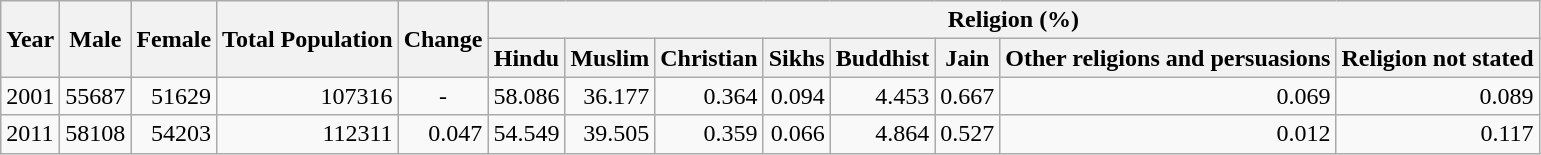<table class="wikitable">
<tr>
<th rowspan="2">Year</th>
<th rowspan="2">Male</th>
<th rowspan="2">Female</th>
<th rowspan="2">Total Population</th>
<th rowspan="2">Change</th>
<th colspan="8">Religion (%)</th>
</tr>
<tr>
<th>Hindu</th>
<th>Muslim</th>
<th>Christian</th>
<th>Sikhs</th>
<th>Buddhist</th>
<th>Jain</th>
<th>Other religions and persuasions</th>
<th>Religion not stated</th>
</tr>
<tr>
<td>2001</td>
<td style="text-align:right;">55687</td>
<td style="text-align:right;">51629</td>
<td style="text-align:right;">107316</td>
<td style="text-align:center;">-</td>
<td style="text-align:right;">58.086</td>
<td style="text-align:right;">36.177</td>
<td style="text-align:right;">0.364</td>
<td style="text-align:right;">0.094</td>
<td style="text-align:right;">4.453</td>
<td style="text-align:right;">0.667</td>
<td style="text-align:right;">0.069</td>
<td style="text-align:right;">0.089</td>
</tr>
<tr>
<td>2011</td>
<td style="text-align:right;">58108</td>
<td style="text-align:right;">54203</td>
<td style="text-align:right;">112311</td>
<td style="text-align:right;">0.047</td>
<td style="text-align:right;">54.549</td>
<td style="text-align:right;">39.505</td>
<td style="text-align:right;">0.359</td>
<td style="text-align:right;">0.066</td>
<td style="text-align:right;">4.864</td>
<td style="text-align:right;">0.527</td>
<td style="text-align:right;">0.012</td>
<td style="text-align:right;">0.117</td>
</tr>
</table>
